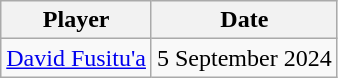<table class="wikitable">
<tr>
<th>Player</th>
<th>Date</th>
</tr>
<tr>
<td> <a href='#'>David Fusitu'a</a></td>
<td>5 September 2024</td>
</tr>
</table>
